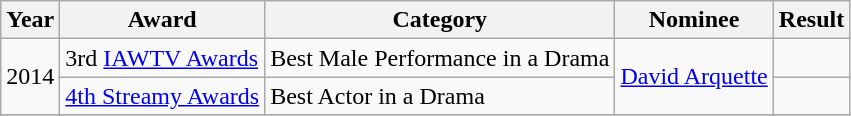<table class="wikitable">
<tr>
<th>Year</th>
<th>Award</th>
<th>Category</th>
<th>Nominee</th>
<th>Result</th>
</tr>
<tr>
<td rowspan="2">2014</td>
<td>3rd <a href='#'>IAWTV Awards</a></td>
<td>Best Male Performance in a Drama</td>
<td rowspan="2" style="text-align:center;"><a href='#'>David Arquette</a></td>
<td></td>
</tr>
<tr>
<td><a href='#'>4th Streamy Awards</a></td>
<td>Best Actor in a Drama</td>
<td></td>
</tr>
<tr>
</tr>
</table>
